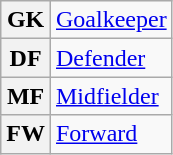<table class="wikitable">
<tr>
<th>GK</th>
<td><a href='#'>Goalkeeper</a></td>
</tr>
<tr>
<th>DF</th>
<td><a href='#'>Defender</a></td>
</tr>
<tr>
<th>MF</th>
<td><a href='#'>Midfielder</a></td>
</tr>
<tr>
<th>FW</th>
<td><a href='#'>Forward</a></td>
</tr>
</table>
